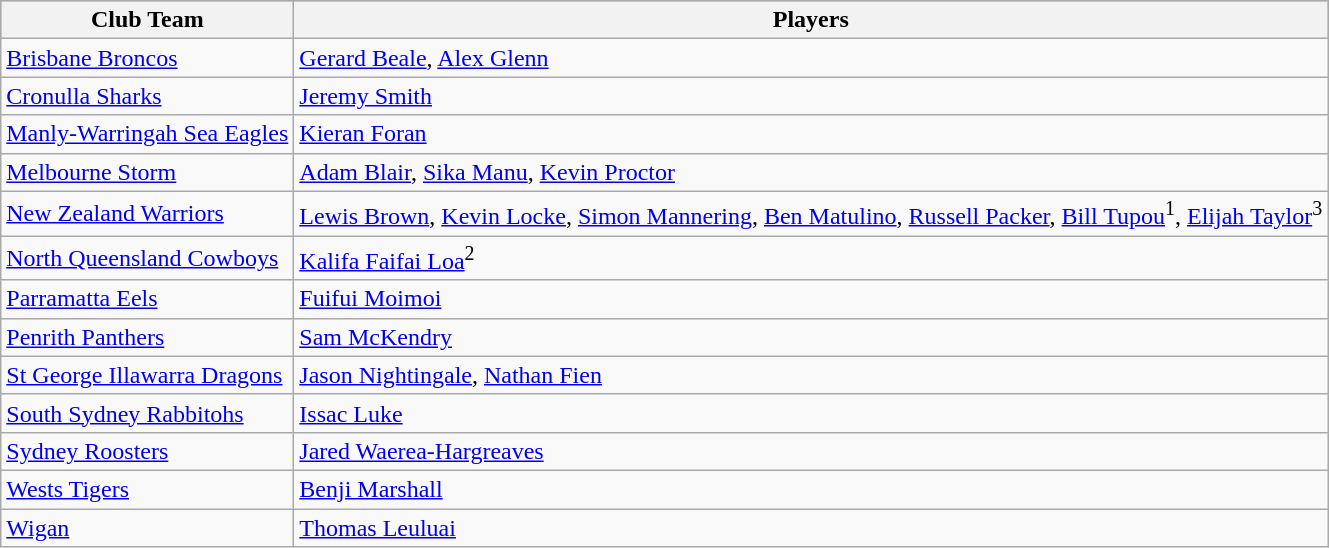<table class="wikitable">
<tr style="background:#bdb76b;">
<th>Club Team</th>
<th>Players</th>
</tr>
<tr>
<td> <a href='#'>Brisbane Broncos</a></td>
<td><a href='#'>Gerard Beale</a>, <a href='#'>Alex Glenn</a></td>
</tr>
<tr>
<td> <a href='#'>Cronulla Sharks</a></td>
<td><a href='#'>Jeremy Smith</a></td>
</tr>
<tr>
<td> <a href='#'>Manly-Warringah Sea Eagles</a></td>
<td><a href='#'>Kieran Foran</a></td>
</tr>
<tr>
<td> <a href='#'>Melbourne Storm</a></td>
<td><a href='#'>Adam Blair</a>, <a href='#'>Sika Manu</a>, <a href='#'>Kevin Proctor</a></td>
</tr>
<tr>
<td> <a href='#'>New Zealand Warriors</a></td>
<td><a href='#'>Lewis Brown</a>, <a href='#'>Kevin Locke</a>, <a href='#'>Simon Mannering</a>, <a href='#'>Ben Matulino</a>, <a href='#'>Russell Packer</a>, <a href='#'>Bill Tupou</a><sup>1</sup>, <a href='#'>Elijah Taylor</a><sup>3</sup></td>
</tr>
<tr>
<td> <a href='#'>North Queensland Cowboys</a></td>
<td><a href='#'>Kalifa Faifai Loa</a><sup>2</sup></td>
</tr>
<tr>
<td> <a href='#'>Parramatta Eels</a></td>
<td><a href='#'>Fuifui Moimoi</a></td>
</tr>
<tr>
<td> <a href='#'>Penrith Panthers</a></td>
<td><a href='#'>Sam McKendry</a></td>
</tr>
<tr>
<td> <a href='#'>St George Illawarra Dragons</a></td>
<td><a href='#'>Jason Nightingale</a>, <a href='#'>Nathan Fien</a></td>
</tr>
<tr>
<td> <a href='#'>South Sydney Rabbitohs</a></td>
<td><a href='#'>Issac Luke</a></td>
</tr>
<tr>
<td> <a href='#'>Sydney Roosters</a></td>
<td><a href='#'>Jared Waerea-Hargreaves</a></td>
</tr>
<tr>
<td> <a href='#'>Wests Tigers</a></td>
<td><a href='#'>Benji Marshall</a></td>
</tr>
<tr>
<td> <a href='#'>Wigan</a></td>
<td><a href='#'>Thomas Leuluai</a></td>
</tr>
</table>
